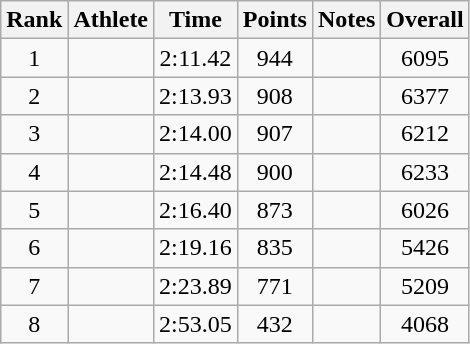<table class="wikitable sortable" style="text-align:center">
<tr>
<th>Rank</th>
<th>Athlete</th>
<th>Time</th>
<th>Points</th>
<th>Notes</th>
<th>Overall</th>
</tr>
<tr>
<td>1</td>
<td align="left"></td>
<td>2:11.42</td>
<td>944</td>
<td></td>
<td>6095</td>
</tr>
<tr>
<td>2</td>
<td align="left"></td>
<td>2:13.93</td>
<td>908</td>
<td></td>
<td>6377</td>
</tr>
<tr>
<td>3</td>
<td align="left"></td>
<td>2:14.00</td>
<td>907</td>
<td></td>
<td>6212</td>
</tr>
<tr>
<td>4</td>
<td align="left"></td>
<td>2:14.48</td>
<td>900</td>
<td></td>
<td>6233</td>
</tr>
<tr>
<td>5</td>
<td align="left"></td>
<td>2:16.40</td>
<td>873</td>
<td></td>
<td>6026</td>
</tr>
<tr>
<td>6</td>
<td align="left"></td>
<td>2:19.16</td>
<td>835</td>
<td></td>
<td>5426</td>
</tr>
<tr>
<td>7</td>
<td align="left"></td>
<td>2:23.89</td>
<td>771</td>
<td></td>
<td>5209</td>
</tr>
<tr>
<td>8</td>
<td align="left"></td>
<td>2:53.05</td>
<td>432</td>
<td></td>
<td>4068</td>
</tr>
</table>
